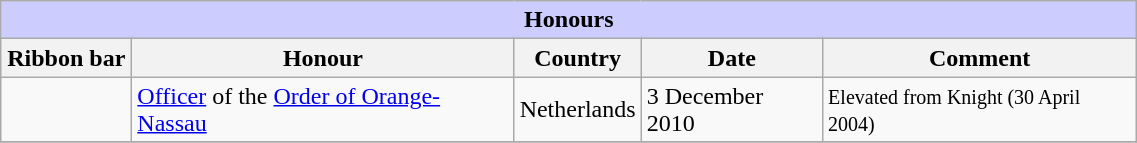<table class="wikitable" style="width:60%;">
<tr style="background:#ccf; text-align:center;">
<td colspan=5><strong>Honours</strong></td>
</tr>
<tr>
<th style="width:80px;">Ribbon bar</th>
<th>Honour</th>
<th>Country</th>
<th>Date</th>
<th>Comment</th>
</tr>
<tr>
<td></td>
<td><a href='#'>Officer</a> of the <a href='#'>Order of Orange-Nassau</a></td>
<td>Netherlands</td>
<td>3 December 2010</td>
<td><small>Elevated from Knight (30 April 2004)</small></td>
</tr>
<tr>
</tr>
</table>
